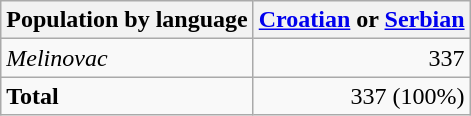<table class="wikitable sortable">
<tr>
<th>Population by language</th>
<th><a href='#'>Croatian</a> or <a href='#'>Serbian</a></th>
</tr>
<tr>
<td><em>Melinovac</em></td>
<td align="right">337</td>
</tr>
<tr>
<td><strong>Total</strong></td>
<td align="right">337 (100%)</td>
</tr>
</table>
